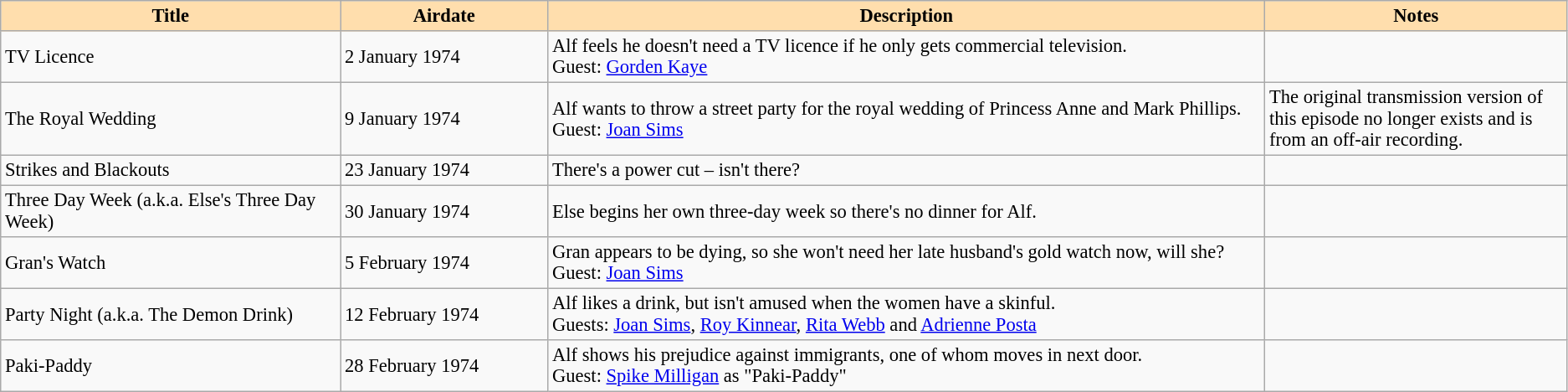<table class="wikitable" border=1 style="font-size: 94%">
<tr>
<th style="background:#ffdead" width=18%>Title</th>
<th style="background:#ffdead" width=11%>Airdate</th>
<th style="background:#ffdead" width=38%>Description</th>
<th style="background:#ffdead" width=16%>Notes</th>
</tr>
<tr>
<td>TV Licence</td>
<td>2 January 1974</td>
<td>Alf feels he doesn't need a TV licence if he only gets commercial television.<br>Guest: <a href='#'>Gorden Kaye</a></td>
</tr>
<tr>
<td>The Royal Wedding</td>
<td>9 January 1974</td>
<td>Alf wants to throw a street party for the royal wedding of Princess Anne and Mark Phillips.<br>Guest: <a href='#'>Joan Sims</a></td>
<td>The original transmission version of this episode no longer exists and is from an off-air recording.</td>
</tr>
<tr>
<td>Strikes and Blackouts</td>
<td>23 January 1974</td>
<td>There's a power cut – isn't there?</td>
<td></td>
</tr>
<tr>
<td>Three Day Week (a.k.a. Else's Three Day Week)</td>
<td>30 January 1974</td>
<td>Else begins her own three-day week so there's no dinner for Alf.</td>
<td></td>
</tr>
<tr>
<td>Gran's Watch</td>
<td>5 February 1974</td>
<td>Gran appears to be dying, so she won't need her late husband's gold watch now, will she?<br>Guest: <a href='#'>Joan Sims</a></td>
<td></td>
</tr>
<tr>
<td>Party Night (a.k.a. The Demon Drink)</td>
<td>12 February 1974</td>
<td>Alf likes a drink, but isn't amused when the women have a skinful.<br>Guests: <a href='#'>Joan Sims</a>, <a href='#'>Roy Kinnear</a>, <a href='#'>Rita Webb</a> and <a href='#'>Adrienne Posta</a></td>
<td></td>
</tr>
<tr>
<td>Paki-Paddy</td>
<td>28 February 1974</td>
<td>Alf shows his prejudice against immigrants, one of whom moves in next door.<br>Guest: <a href='#'>Spike Milligan</a> as "Paki-Paddy"</td>
<td></td>
</tr>
</table>
